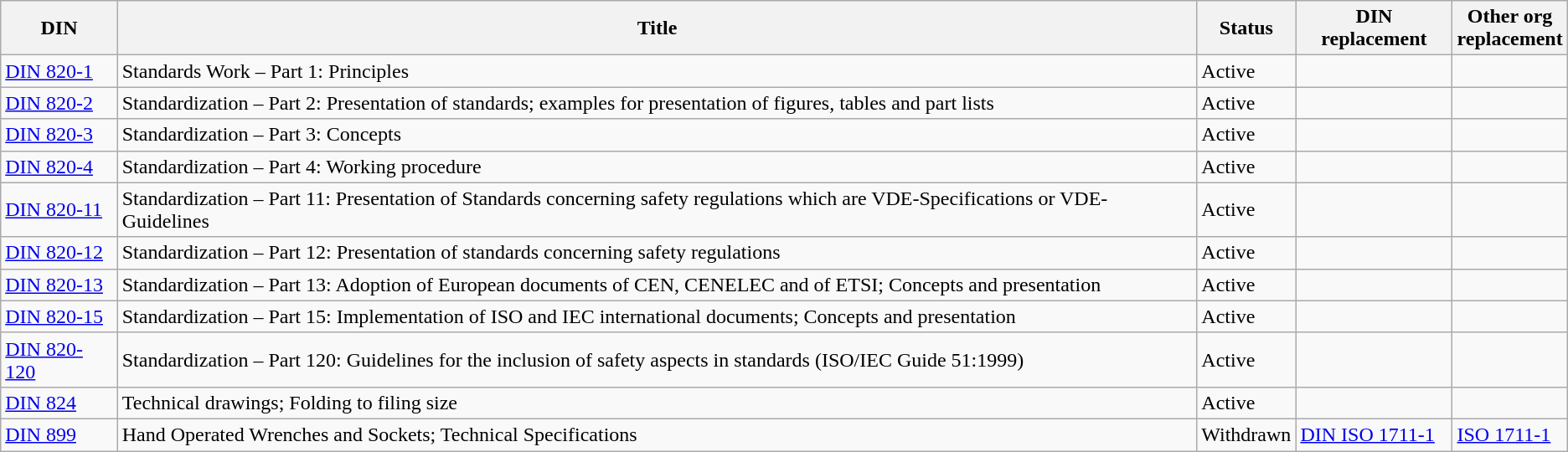<table class="wikitable sortable">
<tr>
<th>DIN</th>
<th>Title</th>
<th>Status</th>
<th>DIN replacement</th>
<th>Other org<br>replacement</th>
</tr>
<tr>
<td><a href='#'>DIN 820-1</a></td>
<td>Standards Work – Part 1: Principles</td>
<td>Active</td>
<td></td>
<td></td>
</tr>
<tr>
<td><a href='#'>DIN 820-2</a></td>
<td>Standardization – Part 2: Presentation of standards; examples for presentation of figures, tables and part lists</td>
<td>Active</td>
<td></td>
<td></td>
</tr>
<tr>
<td><a href='#'>DIN 820-3</a></td>
<td>Standardization – Part 3: Concepts</td>
<td>Active</td>
<td></td>
<td></td>
</tr>
<tr>
<td><a href='#'>DIN 820-4</a></td>
<td>Standardization – Part 4: Working procedure</td>
<td>Active</td>
<td></td>
<td></td>
</tr>
<tr>
<td><a href='#'>DIN 820-11</a></td>
<td>Standardization – Part 11: Presentation of Standards concerning safety regulations which are VDE-Specifications or VDE-Guidelines</td>
<td>Active</td>
<td></td>
<td></td>
</tr>
<tr>
<td><a href='#'>DIN 820-12</a></td>
<td>Standardization – Part 12: Presentation of standards concerning safety regulations</td>
<td>Active</td>
<td></td>
<td></td>
</tr>
<tr>
<td><a href='#'>DIN 820-13</a></td>
<td>Standardization – Part 13: Adoption of European documents of CEN, CENELEC and of ETSI; Concepts and presentation</td>
<td>Active</td>
<td></td>
<td></td>
</tr>
<tr>
<td><a href='#'>DIN 820-15</a></td>
<td>Standardization – Part 15: Implementation of ISO and IEC international documents; Concepts and presentation</td>
<td>Active</td>
<td></td>
<td></td>
</tr>
<tr>
<td><a href='#'>DIN 820-120</a></td>
<td>Standardization – Part 120: Guidelines for the inclusion of safety aspects in standards (ISO/IEC Guide 51:1999)</td>
<td>Active</td>
<td></td>
<td></td>
</tr>
<tr>
<td><a href='#'>DIN 824</a></td>
<td>Technical drawings; Folding to filing size</td>
<td>Active</td>
<td></td>
<td></td>
</tr>
<tr>
<td><a href='#'>DIN 899</a></td>
<td>Hand Operated Wrenches and Sockets; Technical Specifications</td>
<td>Withdrawn</td>
<td><a href='#'>DIN ISO 1711-1</a></td>
<td><a href='#'>ISO 1711-1</a></td>
</tr>
</table>
